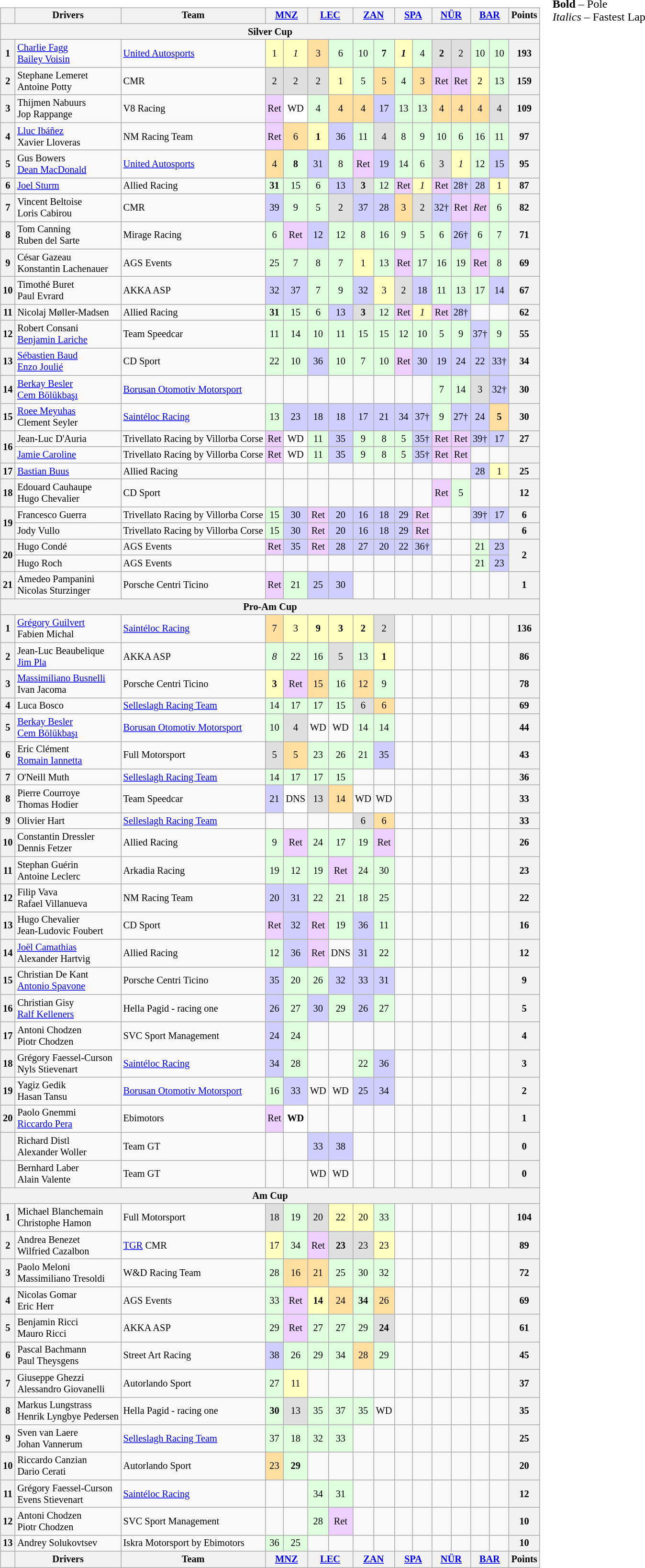<table>
<tr>
<td><br><table class="wikitable" style="font-size:85%; text-align:center;">
<tr>
<th></th>
<th>Drivers</th>
<th>Team</th>
<th colspan=2><a href='#'>MNZ</a><br></th>
<th colspan=2><a href='#'>LEC</a><br></th>
<th colspan=2><a href='#'>ZAN</a><br></th>
<th colspan=2><a href='#'>SPA</a><br></th>
<th colspan=2><a href='#'>NÜR</a><br></th>
<th colspan=2><a href='#'>BAR</a><br></th>
<th>Points</th>
</tr>
<tr>
<th colspan=16>Silver Cup</th>
</tr>
<tr>
<th>1</th>
<td align="left"> <a href='#'>Charlie Fagg</a><br> <a href='#'>Bailey Voisin</a></td>
<td align="left"> <a href='#'>United Autosports</a></td>
<td style="background:#ffffbf;">1</td>
<td style="background:#ffffbf;"><em>1</em></td>
<td style="background:#FFDF9F;">3</td>
<td style="background:#DFFFDF;">6</td>
<td style="background:#DFFFDF;">10</td>
<td style="background:#DFFFDF;"><strong>7</strong></td>
<td style="background:#ffffbf;"><strong><em>1</em></strong></td>
<td style="background:#dfffdf;">4</td>
<td style="background:#dfdfdf;"><strong>2</strong></td>
<td style="background:#dfdfdf;">2</td>
<td style="background:#dfffdf;">10</td>
<td style="background:#dfffdf;">10</td>
<th>193</th>
</tr>
<tr>
<th>2</th>
<td align="left"> Stephane Lemeret<br> Antoine Potty</td>
<td align="left"> CMR</td>
<td style="background:#dfdfdf;">2</td>
<td style="background:#dfdfdf;">2</td>
<td style="background:#dfdfdf;">2</td>
<td style="background:#ffffbf;">1</td>
<td style="background:#DFFFDF;">5</td>
<td style="background:#FFDF9F;">5</td>
<td style="background:#dfffdf;">4</td>
<td style="background:#FFDF9F;">3</td>
<td style="background:#EFCFFF;">Ret</td>
<td style="background:#EFCFFF;">Ret</td>
<td style="background:#FFFFBF;">2</td>
<td style="background:#DFFFDF;">13</td>
<th>159</th>
</tr>
<tr>
<th>3</th>
<td align="left"> Thijmen Nabuurs<br> Jop Rappange</td>
<td align="left"> V8 Racing</td>
<td style="background:#efcfff;">Ret</td>
<td style="background:#ffffff;">WD</td>
<td style="background:#DFFFDF;">4</td>
<td style="background:#FFDF9F;">4</td>
<td style="background:#FFDF9F;">4</td>
<td style="background:#cfcfff;">17</td>
<td style="background:#DFFFDF;">13</td>
<td style="background:#DFFFDF;">13</td>
<td style="background:#FFDF9F;">4</td>
<td style="background:#FFDF9F;">4</td>
<td style="background:#FFDF9F;">4</td>
<td style="background:#DFDFDF;">4</td>
<th>109</th>
</tr>
<tr>
<th>4</th>
<td align="left"> <a href='#'>Lluc Ibáñez</a><br> Xavier Lloveras</td>
<td align="left"> NM Racing Team</td>
<td style="background:#efcfff;">Ret</td>
<td style="background:#ffdf9f;">6</td>
<td style="background:#ffffbf;"><strong>1</strong></td>
<td style="background:#cfcfff;">36</td>
<td style="background:#DFFFDF;">11</td>
<td style="background:#dfdfdf;">4</td>
<td style="background:#DFFFDF;">8</td>
<td style="background:#DFFFDF;">9</td>
<td style="background:#DFFFDF;">10</td>
<td style="background:#DFFFDF;">6</td>
<td style="background:#DFFFDF;">16</td>
<td style="background:#DFFFDF;">11</td>
<th>97</th>
</tr>
<tr>
<th>5</th>
<td align="left"> Gus Bowers<br> <a href='#'>Dean MacDonald</a></td>
<td align="left"> <a href='#'>United Autosports</a></td>
<td style="background:#ffdf9f;">4</td>
<td style="background:#dfffdf;"><strong>8</strong></td>
<td style="background:#cfcfff;">31</td>
<td style="background:#DFFFDF;">8</td>
<td style="background:#efcfff;">Ret</td>
<td style="background:#cfcfff;">19</td>
<td style="background:#DFFFDF;">14</td>
<td style="background:#DFFFDF;">6</td>
<td style="background:#DFDFDF;">3</td>
<td style="background:#FFFFBF;"><em>1</em></td>
<td style="background:#DFFFDF;">12</td>
<td style="background:#CFCFFF;">15</td>
<th>95</th>
</tr>
<tr>
<th>6</th>
<td align="left"> <a href='#'>Joel Sturm</a></td>
<td align="left"> Allied Racing</td>
<td style="background:#dfffdf;"><strong>31</strong></td>
<td style="background:#dfffdf;">15</td>
<td style="background:#DFFFDF;">6</td>
<td style="background:#cfcfff;">13</td>
<td style="background:#DFDFDF;"><strong>3</strong></td>
<td style="background:#DFFFDF;">12</td>
<td style="background:#EFCFFF;">Ret</td>
<td style="background:#FFFFBF;"><em>1</em></td>
<td style="background:#EFCFFF;">Ret</td>
<td style="background:#CFCFFF;">28†</td>
<td style="background:#CFCFFF;">28</td>
<td style="background:#FFFFBF;">1</td>
<th>87</th>
</tr>
<tr>
<th>7</th>
<td align="left"> Vincent Beltoise<br> Loris Cabirou</td>
<td align="left"> CMR</td>
<td style="background:#cfcfff;">39</td>
<td style="background:#dfffdf;">9</td>
<td style="background:#DFFFDF;">5</td>
<td style="background:#DFDFDF;">2</td>
<td style="background:#cfcfff;">37</td>
<td style="background:#cfcfff;">28</td>
<td style="background:#FFDF9F;">3</td>
<td style="background:#DFDFDF;">2</td>
<td style="background:#CFCFFF;">32†</td>
<td style="background:#EFCFFF;">Ret</td>
<td style="background:#EFCFFF;"><em>Ret</em></td>
<td style="background:#DFFFDF;">6</td>
<th>82</th>
</tr>
<tr>
<th>8</th>
<td align="left"> Tom Canning<br> Ruben del Sarte</td>
<td align="left"> Mirage Racing</td>
<td style="background:#dfffdf;">6</td>
<td style="background:#efcfff;">Ret</td>
<td style="background:#cfcfff;">12</td>
<td style="background:#DFFFDF;">12</td>
<td style="background:#DFFFDF;">8</td>
<td style="background:#DFFFDF;">16</td>
<td style="background:#DFFFDF;">9</td>
<td style="background:#DFFFDF;">5</td>
<td style="background:#DFFFDF;">6</td>
<td style="background:#CFCFFF;">26†</td>
<td style="background:#DFFFDF;">6</td>
<td style="background:#DFFFDF;">7</td>
<th>71</th>
</tr>
<tr>
<th>9</th>
<td align="left"> César Gazeau<br> Konstantin Lachenauer</td>
<td align="left"> AGS Events</td>
<td style="background:#dfffdf;">25</td>
<td style="background:#dfffdf;">7</td>
<td style="background:#DFFFDF;">8</td>
<td style="background:#DFFFDF;">7</td>
<td style="background:#ffffbf;">1</td>
<td style="background:#DFFFDF;">13</td>
<td style="background:#EFCFFF;">Ret</td>
<td style="background:#DFFFDF;">17</td>
<td style="background:#DFFFDF;">16</td>
<td style="background:#DFFFDF;">19</td>
<td style="background:#EFCFFF;">Ret</td>
<td style="background:#DFFFDF;">8</td>
<th>69</th>
</tr>
<tr>
<th>10</th>
<td align="left"> Timothé Buret<br> Paul Evrard</td>
<td align="left"> AKKA ASP</td>
<td style="background:#cfcfff;">32</td>
<td style="background:#cfcfff;">37</td>
<td style="background:#DFFFDF;">7</td>
<td style="background:#DFFFDF;">9</td>
<td style="background:#cfcfff;">32</td>
<td style="background:#FFFFBF;">3</td>
<td style="background:#DFDFDF;">2</td>
<td style="background:#CFCFFF;">18</td>
<td style="background:#DFFFDF;">11</td>
<td style="background:#DFFFDF;">13</td>
<td style="background:#DFFFDF;">17</td>
<td style="background:#CFCFFF;">14</td>
<th>67</th>
</tr>
<tr>
<th>11</th>
<td align="left"> Nicolaj Møller-Madsen</td>
<td align="left"> Allied Racing</td>
<td style="background:#DFFFDF;"><strong>31</strong></td>
<td style="background:#DFFFDF;">15</td>
<td style="background:#DFFFDF;">6</td>
<td style="background:#CFCFFF;">13</td>
<td style="background:#DFDFDF;"><strong>3</strong></td>
<td style="background:#DFFFDF;">12</td>
<td style="background:#EFCFFF;">Ret</td>
<td style="background:#FFFFBF;"><em>1</em></td>
<td style="background:#EFCFFF;">Ret</td>
<td style="background:#CFCFFF;">28†</td>
<td></td>
<td></td>
<th>62</th>
</tr>
<tr>
<th>12</th>
<td align="left"> Robert Consani<br> <a href='#'>Benjamin Lariche</a></td>
<td align="left"> Team Speedcar</td>
<td style="background:#dfffdf;">11</td>
<td style="background:#dfffdf;">14</td>
<td style="background:#DFFFDF;">10</td>
<td style="background:#DFFFDF;">11</td>
<td style="background:#DFFFDF;">15</td>
<td style="background:#DFFFDF;">15</td>
<td style="background:#DFFFDF;">12</td>
<td style="background:#DFFFDF;">10</td>
<td style="background:#DFFFDF;">5</td>
<td style="background:#DFFFDF;">9</td>
<td style="background:#CFCFFF;">37†</td>
<td style="background:#DFFFDF;">9</td>
<th>55</th>
</tr>
<tr>
<th>13</th>
<td align="left"> <a href='#'>Sébastien Baud</a><br> <a href='#'>Enzo Joulié</a></td>
<td align="left"> CD Sport</td>
<td style="background:#dfffdf;">22</td>
<td style="background:#dfffdf;">10</td>
<td style="background:#cfcfff;">36</td>
<td style="background:#DFFFDF;">10</td>
<td style="background:#DFFFDF;">7</td>
<td style="background:#DFFFDF;">10</td>
<td style="background:#EFCFFF;">Ret</td>
<td style="background:#CFCFFF;">30</td>
<td style="background:#CFCFFF;">19</td>
<td style="background:#CFCFFF;">24</td>
<td style="background:#CFCFFF;">22</td>
<td style="background:#CFCFFF;">33†</td>
<th>34</th>
</tr>
<tr>
<th>14</th>
<td align="left"> <a href='#'>Berkay Besler</a><br> <a href='#'>Cem Bölükbaşı</a></td>
<td align="left"> <a href='#'>Borusan Otomotiv Motorsport</a></td>
<td></td>
<td></td>
<td></td>
<td></td>
<td></td>
<td></td>
<td></td>
<td></td>
<td style="background:#DFFFDF;">7</td>
<td style="background:#DFFFDF;">14</td>
<td style="background:#DFDFDF;">3</td>
<td style="background:#CFCFFF;">32†</td>
<th>30</th>
</tr>
<tr>
<th>15</th>
<td align="left"> <a href='#'>Roee Meyuhas</a><br> Clement Seyler</td>
<td align="left"> <a href='#'>Saintéloc Racing</a></td>
<td style="background:#dfffdf;">13</td>
<td style="background:#cfcfff;">23</td>
<td style="background:#cfcfff;">18</td>
<td style="background:#cfcfff;">18</td>
<td style="background:#cfcfff;">17</td>
<td style="background:#cfcfff;">21</td>
<td style="background:#CFCFFF;">34</td>
<td style="background:#CFCFFF;">37†</td>
<td style="background:#DFFFDF;">9</td>
<td style="background:#CFCFFF;">27†</td>
<td style="background:#CFCFFF;">24</td>
<td style="background:#FFDF9F;"><strong>5</strong></td>
<th>30</th>
</tr>
<tr>
<th rowspan="2">16</th>
<td align="left"> Jean-Luc D'Auria</td>
<td align="left"> Trivellato Racing by Villorba Corse</td>
<td style="background:#efcfff;">Ret</td>
<td style="background:#ffffff;">WD</td>
<td style="background:#DFFFDF;">11</td>
<td style="background:#cfcfff;">35</td>
<td style="background:#DFFFDF;">9</td>
<td style="background:#DFFFDF;">8</td>
<td style="background:#DFFFDF;">5</td>
<td style="background:#CFCFFF;">35†</td>
<td style="background:#EFCFFF;">Ret</td>
<td style="background:#EFCFFF;">Ret</td>
<td style="background:#CFCFFF;">39†</td>
<td style="background:#CFCFFF;">17</td>
<th>27</th>
</tr>
<tr>
<td align="left"> <a href='#'>Jamie Caroline</a></td>
<td align="left"> Trivellato Racing by Villorba Corse</td>
<td style="background:#efcfff;">Ret</td>
<td style="background:#ffffff;">WD</td>
<td style="background:#DFFFDF;">11</td>
<td style="background:#cfcfff;">35</td>
<td style="background:#DFFFDF;">9</td>
<td style="background:#DFFFDF;">8</td>
<td style="background:#DFFFDF;">5</td>
<td style="background:#CFCFFF;">35†</td>
<td style="background:#EFCFFF;">Ret</td>
<td style="background:#EFCFFF;">Ret</td>
<td></td>
<td></td>
<th></th>
</tr>
<tr>
<th>17</th>
<td align="left"> <a href='#'>Bastian Buus</a></td>
<td align="left"> Allied Racing</td>
<td></td>
<td></td>
<td></td>
<td></td>
<td></td>
<td></td>
<td></td>
<td></td>
<td></td>
<td></td>
<td style="background:#CFCFFF;">28</td>
<td style="background:#FFFFBF;">1</td>
<th>25</th>
</tr>
<tr>
<th>18</th>
<td align="left"> Edouard Cauhaupe<br> Hugo Chevalier</td>
<td align="left"> CD Sport</td>
<td></td>
<td></td>
<td></td>
<td></td>
<td></td>
<td></td>
<td></td>
<td></td>
<td style="background:#EFCFFF;">Ret</td>
<td style="background:#DFFFDF;">5</td>
<td></td>
<td></td>
<th>12</th>
</tr>
<tr>
<th rowspan="2">19</th>
<td align="left"> Francesco Guerra</td>
<td align="left"> Trivellato Racing by Villorba Corse</td>
<td style="background:#dfffdf;">15</td>
<td style="background:#cfcfff;">30</td>
<td style="background:#efcfff;">Ret</td>
<td style="background:#cfcfff;">20</td>
<td style="background:#cfcfff;">16</td>
<td style="background:#cfcfff;">18</td>
<td style="background:#CFCFFF;">29</td>
<td style="background:#EFCFFF;">Ret</td>
<td></td>
<td></td>
<td style="background:#CFCFFF;">39†</td>
<td style="background:#CFCFFF;">17</td>
<th>6</th>
</tr>
<tr>
<td align="left"> Jody Vullo</td>
<td align="left"> Trivellato Racing by Villorba Corse</td>
<td style="background:#dfffdf;">15</td>
<td style="background:#cfcfff;">30</td>
<td style="background:#efcfff;">Ret</td>
<td style="background:#cfcfff;">20</td>
<td style="background:#cfcfff;">16</td>
<td style="background:#cfcfff;">18</td>
<td style="background:#CFCFFF;">29</td>
<td style="background:#EFCFFF;">Ret</td>
<td></td>
<td></td>
<td></td>
<td></td>
<th>6</th>
</tr>
<tr>
<th rowspan="2">20</th>
<td align="left"> Hugo Condé</td>
<td align="left"> AGS Events</td>
<td style="background:#efcfff;">Ret</td>
<td style="background:#cfcfff;">35</td>
<td style="background:#efcfff;">Ret</td>
<td style="background:#cfcfff;">28</td>
<td style="background:#cfcfff;">27</td>
<td style="background:#cfcfff;">20</td>
<td style="background:#cfcfff;">22</td>
<td style="background:#cfcfff;">36†</td>
<td></td>
<td></td>
<td style="background:#DFFFDF;">21</td>
<td style="background:#cfcfff;">23</td>
<th rowspan="2">2</th>
</tr>
<tr>
<td align="left"> Hugo Roch</td>
<td align="left"> AGS Events</td>
<td></td>
<td></td>
<td></td>
<td></td>
<td></td>
<td></td>
<td></td>
<td></td>
<td></td>
<td></td>
<td style="background:#DFFFDF;">21</td>
<td style="background:#cfcfff;">23</td>
</tr>
<tr>
<th>21</th>
<td align="left"> Amedeo Pampanini<br> Nicolas Sturzinger</td>
<td align="left"> Porsche Centri Ticino</td>
<td style="background:#efcfff;">Ret</td>
<td style="background:#dfffdf;">21</td>
<td style="background:#cfcfff;">25</td>
<td style="background:#cfcfff;">30</td>
<td></td>
<td></td>
<td></td>
<td></td>
<td></td>
<td></td>
<td></td>
<td></td>
<th>1</th>
</tr>
<tr>
<th colspan=16>Pro-Am Cup</th>
</tr>
<tr>
<th>1</th>
<td align=left> <a href='#'>Grégory Guilvert</a><br> Fabien Michal</td>
<td align=left> <a href='#'>Saintéloc Racing</a></td>
<td style="background:#ffdf9f;">7</td>
<td style="background:#ffffbf;">3</td>
<td style="background:#FFFFBF;"><strong>9</strong></td>
<td style="background:#FFFFBF;"><strong>3</strong></td>
<td style="background:#FFFFBF;"><strong>2</strong></td>
<td style="background:#DFDFDF;">2</td>
<td></td>
<td></td>
<td></td>
<td></td>
<td></td>
<td></td>
<th>136</th>
</tr>
<tr>
<th>2</th>
<td align="left"> Jean-Luc Beaubelique<br> <a href='#'>Jim Pla</a></td>
<td align="left"> AKKA ASP</td>
<td style="background:#dfffdf;"><em>8</em></td>
<td style="background:#dfffdf;">22</td>
<td style="background:#DFFFDF;">16</td>
<td style="background:#DFDFDF;">5</td>
<td style="background:#DFFFDF;">13</td>
<td style="background:#FFFFBF;"><strong>1</strong></td>
<td></td>
<td></td>
<td></td>
<td></td>
<td></td>
<td></td>
<th>86</th>
</tr>
<tr>
<th>3</th>
<td align=left> <a href='#'>Massimiliano Busnelli</a><br> Ivan Jacoma</td>
<td align=left> Porsche Centri Ticino</td>
<td style="background:#ffffbf;"><strong>3</strong></td>
<td style="background:#efcfff;">Ret</td>
<td style="background:#FFDF9F;">15</td>
<td style="background:#DFFFDF;">16</td>
<td style="background:#FFDF9F;">12</td>
<td style="background:#DFFFDF;">9</td>
<td></td>
<td></td>
<td></td>
<td></td>
<td></td>
<td></td>
<th>78</th>
</tr>
<tr>
<th>4</th>
<td align="left"> Luca Bosco</td>
<td align="left"> <a href='#'>Selleslagh Racing Team</a></td>
<td style="background:#dfffdf;">14</td>
<td style="background:#dfffdf;">17</td>
<td style="background:#DFFFDF;">17</td>
<td style="background:#DFFFDF;">15</td>
<td style="background:#DFDFDF;">6</td>
<td style="background:#FFDF9F;">6</td>
<td></td>
<td></td>
<td></td>
<td></td>
<td></td>
<td></td>
<th>69</th>
</tr>
<tr>
<th>5</th>
<td align="left"> <a href='#'>Berkay Besler</a><br> <a href='#'>Cem Bölükbaşı</a></td>
<td align="left"> <a href='#'>Borusan Otomotiv Motorsport</a></td>
<td style="background:#dfffdf;">10</td>
<td style="background:#dfdfdf;">4</td>
<td>WD</td>
<td>WD</td>
<td style="background:#DFFFDF;">14</td>
<td style="background:#DFFFDF;">14</td>
<td></td>
<td></td>
<td></td>
<td></td>
<td></td>
<td></td>
<th>44</th>
</tr>
<tr>
<th>6</th>
<td align="left"> Eric Clément<br> <a href='#'>Romain Iannetta</a></td>
<td align="left"> Full Motorsport</td>
<td style="background:#dfdfdf;">5</td>
<td style="background:#ffdf9f;">5</td>
<td style="background:#DFFFDF;">23</td>
<td style="background:#DFFFDF;">26</td>
<td style="background:#DFFFDF;">21</td>
<td style="background:#cfcfff;">35</td>
<td></td>
<td></td>
<td></td>
<td></td>
<td></td>
<td></td>
<th>43</th>
</tr>
<tr>
<th>7</th>
<td align=left> O'Neill Muth</td>
<td align=left> <a href='#'>Selleslagh Racing Team</a></td>
<td style="background:#dfffdf;">14</td>
<td style="background:#dfffdf;">17</td>
<td style="background:#DFFFDF;">17</td>
<td style="background:#DFFFDF;">15</td>
<td></td>
<td></td>
<td></td>
<td></td>
<td></td>
<td></td>
<td></td>
<td></td>
<th>36</th>
</tr>
<tr>
<th>8</th>
<td align="left"> Pierre Courroye<br> Thomas Hodier</td>
<td align="left"> Team Speedcar</td>
<td style="background:#cfcfff;">21</td>
<td style="background:#ffffff;">DNS</td>
<td style="background:#DFDFDF;">13</td>
<td style="background:#FFDF9F;">14</td>
<td>WD</td>
<td>WD</td>
<td></td>
<td></td>
<td></td>
<td></td>
<td></td>
<td></td>
<th>33</th>
</tr>
<tr>
<th>9</th>
<td align="left"> Olivier Hart</td>
<td align="left"> <a href='#'>Selleslagh Racing Team</a></td>
<td></td>
<td></td>
<td></td>
<td></td>
<td style="background:#DFDFDF;">6</td>
<td style="background:#FFDF9F;">6</td>
<td></td>
<td></td>
<td></td>
<td></td>
<td></td>
<td></td>
<th>33</th>
</tr>
<tr>
<th>10</th>
<td align="left"> Constantin Dressler<br> Dennis Fetzer</td>
<td align="left"> Allied Racing</td>
<td style="background:#dfffdf;">9</td>
<td style="background:#efcfff;">Ret</td>
<td style="background:#DFFFDF;">24</td>
<td style="background:#DFFFDF;">17</td>
<td style="background:#DFFFDF;">19</td>
<td style="background:#efcfff;">Ret</td>
<td></td>
<td></td>
<td></td>
<td></td>
<td></td>
<td></td>
<th>26</th>
</tr>
<tr>
<th>11</th>
<td align="left"> Stephan Guérin<br> Antoine Leclerc</td>
<td align="left"> Arkadia Racing</td>
<td style="background:#dfffdf;">19</td>
<td style="background:#dfffdf;">12</td>
<td style="background:#DFFFDF;">19</td>
<td style="background:#efcfff;">Ret</td>
<td style="background:#DFFFDF;">24</td>
<td style="background:#DFFFDF;">30</td>
<td></td>
<td></td>
<td></td>
<td></td>
<td></td>
<td></td>
<th>23</th>
</tr>
<tr>
<th>12</th>
<td align="left"> Filip Vava<br> Rafael Villanueva</td>
<td align="left"> NM Racing Team</td>
<td style="background:#cfcfff;">20</td>
<td style="background:#cfcfff;">31</td>
<td style="background:#DFFFDF;">22</td>
<td style="background:#DFFFDF;">21</td>
<td style="background:#DFFFDF;">18</td>
<td style="background:#DFFFDF;">25</td>
<td></td>
<td></td>
<td></td>
<td></td>
<td></td>
<td></td>
<th>22</th>
</tr>
<tr>
<th>13</th>
<td align="left"> Hugo Chevalier<br> Jean-Ludovic Foubert</td>
<td align="left"> CD Sport</td>
<td style="background:#efcfff;">Ret</td>
<td style="background:#cfcfff;">32</td>
<td style="background:#efcfff;">Ret</td>
<td style="background:#DFFFDF;">19</td>
<td style="background:#cfcfff;">36</td>
<td style="background:#DFFFDF;">11</td>
<td></td>
<td></td>
<td></td>
<td></td>
<td></td>
<td></td>
<th>16</th>
</tr>
<tr>
<th>14</th>
<td align="left"> <a href='#'>Joël Camathias</a><br> Alexander Hartvig</td>
<td align="left"> Allied Racing</td>
<td style="background:#dfffdf;">12</td>
<td style="background:#cfcfff;">36</td>
<td style="background:#efcfff;">Ret</td>
<td>DNS</td>
<td style="background:#cfcfff;">31</td>
<td style="background:#DFFFDF;">22</td>
<td></td>
<td></td>
<td></td>
<td></td>
<td></td>
<td></td>
<th>12</th>
</tr>
<tr>
<th>15</th>
<td align="left"> Christian De Kant<br> <a href='#'>Antonio Spavone</a></td>
<td align="left"> Porsche Centri Ticino</td>
<td style="background:#cfcfff;">35</td>
<td style="background:#dfffdf;">20</td>
<td style="background:#DFFFDF;">26</td>
<td style="background:#cfcfff;">32</td>
<td style="background:#cfcfff;">33</td>
<td style="background:#cfcfff;">31</td>
<td></td>
<td></td>
<td></td>
<td></td>
<td></td>
<td></td>
<th>9</th>
</tr>
<tr>
<th>16</th>
<td align="left"> Christian Gisy<br> <a href='#'>Ralf Kelleners</a></td>
<td align="left"> Hella Pagid - racing one</td>
<td style="background:#cfcfff;">26</td>
<td style="background:#dfffdf;">27</td>
<td style="background:#cfcfff;">30</td>
<td style="background:#DFFFDF;">29</td>
<td style="background:#cfcfff;">26</td>
<td style="background:#DFFFDF;">27</td>
<td></td>
<td></td>
<td></td>
<td></td>
<td></td>
<td></td>
<th>5</th>
</tr>
<tr>
<th>17</th>
<td align="left"> Antoni Chodzen<br> Piotr Chodzen</td>
<td align="left"> SVC Sport Management</td>
<td style="background:#cfcfff;">24</td>
<td style="background:#dfffdf;">24</td>
<td></td>
<td></td>
<td></td>
<td></td>
<td></td>
<td></td>
<td></td>
<td></td>
<td></td>
<td></td>
<th>4</th>
</tr>
<tr>
<th>18</th>
<td align="left"> Grégory Faessel-Curson<br> Nyls Stievenart</td>
<td align="left"> <a href='#'>Saintéloc Racing</a></td>
<td style="background:#cfcfff;">34</td>
<td style="background:#dfffdf;">28</td>
<td></td>
<td></td>
<td style="background:#DFFFDF;">22</td>
<td style="background:#cfcfff;">36</td>
<td></td>
<td></td>
<td></td>
<td></td>
<td></td>
<td></td>
<th>3</th>
</tr>
<tr>
<th>19</th>
<td align="left"> Yagiz Gedik<br> Hasan Tansu</td>
<td align="left"> <a href='#'>Borusan Otomotiv Motorsport</a></td>
<td style="background:#dfffdf;">16</td>
<td style="background:#cfcfff;">33</td>
<td>WD</td>
<td>WD</td>
<td style="background:#cfcfff;">25</td>
<td style="background:#cfcfff;">34</td>
<td></td>
<td></td>
<td></td>
<td></td>
<td></td>
<td></td>
<th>2</th>
</tr>
<tr>
<th>20</th>
<td align="left"> Paolo Gnemmi<br> <a href='#'>Riccardo Pera</a></td>
<td align="left"> Ebimotors</td>
<td style="background:#efcfff;">Ret</td>
<td style="background:#ffffff;"><strong>WD</strong></td>
<td></td>
<td></td>
<td></td>
<td></td>
<td></td>
<td></td>
<td></td>
<td></td>
<td></td>
<td></td>
<th>1</th>
</tr>
<tr>
<th></th>
<td align="left"> Richard Distl<br> Alexander Woller</td>
<td align="left"> Team GT</td>
<td></td>
<td></td>
<td style="background:#cfcfff;">33</td>
<td style="background:#cfcfff;">38</td>
<td></td>
<td></td>
<td></td>
<td></td>
<td></td>
<td></td>
<td></td>
<td></td>
<th>0</th>
</tr>
<tr>
<th></th>
<td align="left"> Bernhard Laber<br> Alain Valente</td>
<td align="left"> Team GT</td>
<td></td>
<td></td>
<td>WD</td>
<td>WD</td>
<td></td>
<td></td>
<td></td>
<td></td>
<td></td>
<td></td>
<td></td>
<td></td>
<th>0</th>
</tr>
<tr>
<th colspan=16>Am Cup</th>
</tr>
<tr>
<th>1</th>
<td align="left"> Michael Blanchemain<br> Christophe Hamon</td>
<td align="left"> Full Motorsport</td>
<td style="background:#dfdfdf;">18</td>
<td style="background:#dfffdf;">19</td>
<td style="background:#DFDFDF;">20</td>
<td style="background:#FFFFBF;">22</td>
<td style="background:#FFFFBF;">20</td>
<td style="background:#DFFFDF;">33</td>
<td></td>
<td></td>
<td></td>
<td></td>
<td></td>
<td></td>
<th>104</th>
</tr>
<tr>
<th>2</th>
<td align="left"> Andrea Benezet<br> Wilfried Cazalbon</td>
<td align="left"> <a href='#'>TGR</a> CMR</td>
<td style="background:#ffffbf;">17</td>
<td style="background:#dfffdf;">34</td>
<td style="background:#efcfff;">Ret</td>
<td style="background:#DFDFDF;"><strong>23</strong></td>
<td style="background:#DFDFDF;">23</td>
<td style="background:#FFFFBF;">23</td>
<td></td>
<td></td>
<td></td>
<td></td>
<td></td>
<td></td>
<th>89</th>
</tr>
<tr>
<th>3</th>
<td align="left"> Paolo Meloni<br> Massimiliano Tresoldi</td>
<td align="left"> W&D Racing Team</td>
<td style="background:#dfffdf;">28</td>
<td style="background:#ffdf9f;">16</td>
<td style="background:#FFDF9F;">21</td>
<td style="background:#DFFFDF;">25</td>
<td style="background:#DFFFDF;">30</td>
<td style="background:#DFFFDF;">32</td>
<td></td>
<td></td>
<td></td>
<td></td>
<td></td>
<td></td>
<th>72</th>
</tr>
<tr>
<th>4</th>
<td align="left"> Nicolas Gomar<br> Eric Herr</td>
<td align="left"> AGS Events</td>
<td style="background:#dfffdf;">33</td>
<td style="background:#efcfff;">Ret</td>
<td style="background:#FFFFBF;"><strong>14</strong></td>
<td style="background:#FFDF9F;">24</td>
<td style="background:#DFFFDF;"><strong>34</strong></td>
<td style="background:#FFDF9F;">26</td>
<td></td>
<td></td>
<td></td>
<td></td>
<td></td>
<td></td>
<th>69</th>
</tr>
<tr>
<th>5</th>
<td align="left"> Benjamin Ricci<br> Mauro Ricci</td>
<td align="left"> AKKA ASP</td>
<td style="background:#dfffdf;">29</td>
<td style="background:#efcfff;">Ret</td>
<td style="background:#DFFFDF;">27</td>
<td style="background:#DFFFDF;">27</td>
<td style="background:#DFFFDF;">29</td>
<td style="background:#DFDFDF;"><strong>24</strong></td>
<td></td>
<td></td>
<td></td>
<td></td>
<td></td>
<td></td>
<th>61</th>
</tr>
<tr>
<th>6</th>
<td align="left"> Pascal Bachmann<br> Paul Theysgens</td>
<td align="left"> Street Art Racing</td>
<td style="background:#cfcfff;">38</td>
<td style="background:#dfffdf;">26</td>
<td style="background:#DFFFDF;">29</td>
<td style="background:#DFFFDF;">34</td>
<td style="background:#FFDF9F;">28</td>
<td style="background:#DFFFDF;">29</td>
<td></td>
<td></td>
<td></td>
<td></td>
<td></td>
<td></td>
<th>45</th>
</tr>
<tr>
<th>7</th>
<td align="left"> Giuseppe Ghezzi<br> Alessandro Giovanelli</td>
<td align="left"> Autorlando Sport</td>
<td style="background:#dfffdf;">27</td>
<td style="background:#ffffbf;">11</td>
<td></td>
<td></td>
<td></td>
<td></td>
<td></td>
<td></td>
<td></td>
<td></td>
<td></td>
<td></td>
<th>37</th>
</tr>
<tr>
<th>8</th>
<td align="left"> Markus Lungstrass<br> Henrik Lyngbye Pedersen</td>
<td align="left"> Hella Pagid - racing one</td>
<td style="background:#dfffdf;"><strong>30</strong></td>
<td style="background:#dfdfdf;">13</td>
<td style="background:#DFFFDF;">35</td>
<td style="background:#DFFFDF;">37</td>
<td style="background:#DFFFDF;">35</td>
<td>WD</td>
<td></td>
<td></td>
<td></td>
<td></td>
<td></td>
<td></td>
<th>35</th>
</tr>
<tr>
<th>9</th>
<td align="left"> Sven van Laere<br> Johan Vannerum</td>
<td align="left"> <a href='#'>Selleslagh Racing Team</a></td>
<td style="background:#dfffdf;">37</td>
<td style="background:#dfffdf;">18</td>
<td style="background:#DFFFDF;">32</td>
<td style="background:#DFFFDF;">33</td>
<td></td>
<td></td>
<td></td>
<td></td>
<td></td>
<td></td>
<td></td>
<td></td>
<th>25</th>
</tr>
<tr>
<th>10</th>
<td align="left"> Riccardo Canzian<br> Dario Cerati</td>
<td align="left"> Autorlando Sport</td>
<td style="background:#ffdf9f;">23</td>
<td style="background:#dfffdf;"><strong>29</strong></td>
<td></td>
<td></td>
<td></td>
<td></td>
<td></td>
<td></td>
<td></td>
<td></td>
<td></td>
<td></td>
<th>20</th>
</tr>
<tr>
<th>11</th>
<td align="left"> Grégory Faessel-Curson<br> Evens Stievenart</td>
<td align="left"> <a href='#'>Saintéloc Racing</a></td>
<td></td>
<td></td>
<td style="background:#DFFFDF;">34</td>
<td style="background:#DFFFDF;">31</td>
<td></td>
<td></td>
<td></td>
<td></td>
<td></td>
<td></td>
<td></td>
<td></td>
<th>12</th>
</tr>
<tr>
<th>12</th>
<td align=left> Antoni Chodzen<br> Piotr Chodzen</td>
<td align=left> SVC Sport Management</td>
<td></td>
<td></td>
<td style="background:#DFFFDF;">28</td>
<td style="background:#efcfff;">Ret</td>
<td></td>
<td></td>
<td></td>
<td></td>
<td></td>
<td></td>
<td></td>
<td></td>
<th>10</th>
</tr>
<tr>
<th>13</th>
<td align="left"> Andrey Solukovtsev</td>
<td align="left"> Iskra Motorsport by Ebimotors</td>
<td style="background:#dfffdf;">36</td>
<td style="background:#dfffdf;">25</td>
<td></td>
<td></td>
<td></td>
<td></td>
<td></td>
<td></td>
<td></td>
<td></td>
<td></td>
<td></td>
<th>10</th>
</tr>
<tr>
<th></th>
<th>Drivers</th>
<th>Team</th>
<th colspan=2><a href='#'>MNZ</a><br></th>
<th colspan=2><a href='#'>LEC</a><br></th>
<th colspan=2><a href='#'>ZAN</a><br></th>
<th colspan=2><a href='#'>SPA</a><br></th>
<th colspan=2><a href='#'>NÜR</a><br></th>
<th colspan=2><a href='#'>BAR</a><br></th>
<th>Points</th>
</tr>
</table>
</td>
<td valign="top"><br>
<span><strong>Bold</strong> – Pole<br>
<em>Italics</em> – Fastest Lap</span></td>
</tr>
</table>
